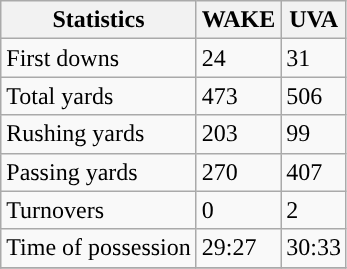<table class="wikitable" style="float: left;">
<tr>
<th>Statistics</th>
<th>WAKE</th>
<th>UVA</th>
</tr>
<tr>
<td>First downs</td>
<td>24</td>
<td>31</td>
</tr>
<tr>
<td>Total yards</td>
<td>473</td>
<td>506</td>
</tr>
<tr>
<td>Rushing yards</td>
<td>203</td>
<td>99</td>
</tr>
<tr>
<td>Passing yards</td>
<td>270</td>
<td>407</td>
</tr>
<tr>
<td>Turnovers</td>
<td>0</td>
<td>2</td>
</tr>
<tr>
<td>Time of possession</td>
<td>29:27</td>
<td>30:33</td>
</tr>
<tr>
</tr>
</table>
